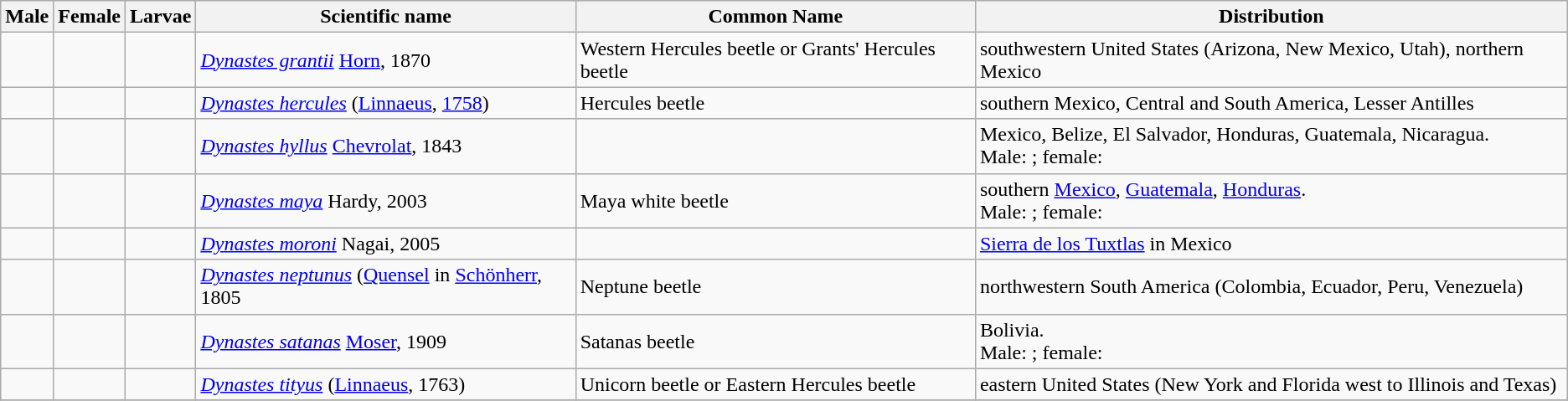<table class="wikitable">
<tr>
<th>Male</th>
<th>Female</th>
<th>Larvae</th>
<th>Scientific name</th>
<th>Common Name</th>
<th>Distribution</th>
</tr>
<tr>
<td></td>
<td></td>
<td></td>
<td><em><a href='#'>Dynastes grantii</a></em> <a href='#'>Horn</a>, 1870</td>
<td>Western Hercules beetle or Grants' Hercules beetle</td>
<td>southwestern United States (Arizona, New Mexico, Utah), northern Mexico</td>
</tr>
<tr>
<td></td>
<td></td>
<td></td>
<td><em><a href='#'>Dynastes hercules</a></em> (<a href='#'>Linnaeus</a>, <a href='#'>1758</a>)</td>
<td>Hercules beetle</td>
<td>southern Mexico, Central and South America, Lesser Antilles</td>
</tr>
<tr>
<td></td>
<td></td>
<td></td>
<td><em><a href='#'>Dynastes hyllus</a></em> <a href='#'>Chevrolat</a>, 1843</td>
<td></td>
<td>Mexico, Belize, El Salvador, Honduras, Guatemala, Nicaragua.<br> Male: ; female: </td>
</tr>
<tr>
<td></td>
<td></td>
<td></td>
<td><em><a href='#'>Dynastes maya</a></em> Hardy, 2003</td>
<td>Maya white beetle</td>
<td>southern <a href='#'>Mexico</a>, <a href='#'>Guatemala</a>, <a href='#'>Honduras</a>.<br> Male: ; female: </td>
</tr>
<tr>
<td></td>
<td></td>
<td></td>
<td><em><a href='#'>Dynastes moroni</a></em> Nagai, 2005</td>
<td></td>
<td><a href='#'>Sierra de los Tuxtlas</a> in Mexico</td>
</tr>
<tr>
<td></td>
<td></td>
<td></td>
<td><em><a href='#'>Dynastes neptunus</a></em> (<a href='#'>Quensel</a> in <a href='#'>Schönherr</a>, 1805</td>
<td>Neptune beetle</td>
<td>northwestern South America (Colombia, Ecuador, Peru, Venezuela)</td>
</tr>
<tr>
<td></td>
<td></td>
<td></td>
<td><em><a href='#'>Dynastes satanas</a></em> <a href='#'>Moser</a>, 1909</td>
<td>Satanas beetle</td>
<td>Bolivia.<br> Male: ; female: </td>
</tr>
<tr>
<td></td>
<td></td>
<td></td>
<td><em><a href='#'>Dynastes tityus</a></em> (<a href='#'>Linnaeus</a>, 1763)</td>
<td>Unicorn beetle or Eastern Hercules beetle</td>
<td>eastern United States (New York and Florida west to Illinois and Texas)</td>
</tr>
<tr>
</tr>
</table>
